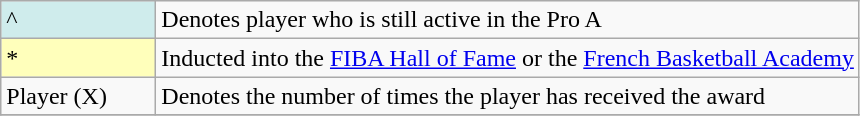<table class="wikitable">
<tr>
<td style="background-color:#CFECEC; width:6em">^</td>
<td>Denotes player who is still active in the Pro A</td>
</tr>
<tr>
<td style="background-color:#ffb; width:6em">*</td>
<td>Inducted into the <a href='#'>FIBA Hall of Fame</a> or the <a href='#'>French Basketball Academy</a></td>
</tr>
<tr>
<td>Player (X)</td>
<td>Denotes the number of times the player has received the award</td>
</tr>
<tr>
</tr>
</table>
